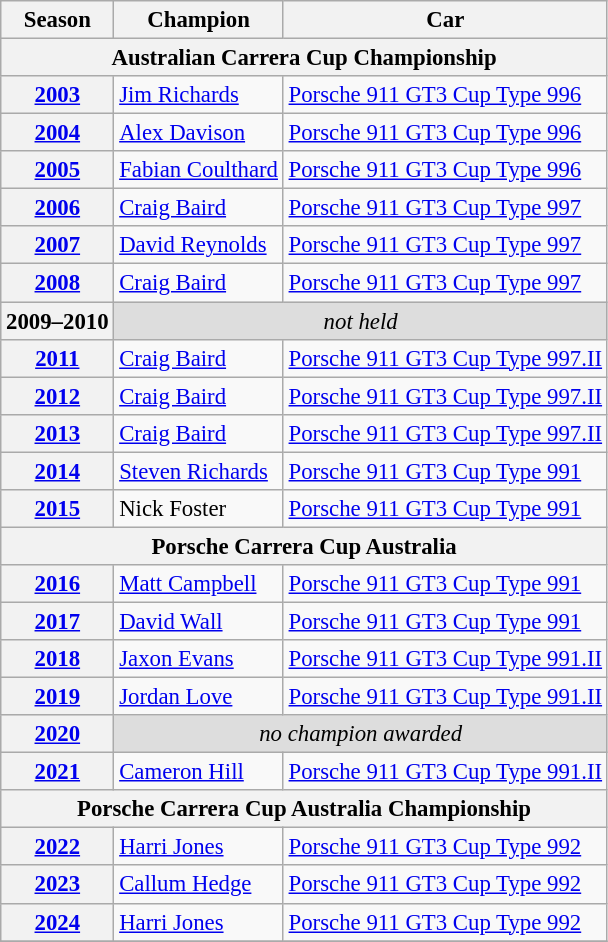<table class="wikitable" style="font-size: 95%;">
<tr>
<th>Season</th>
<th>Champion</th>
<th>Car</th>
</tr>
<tr>
<th colspan="3">Australian Carrera Cup Championship</th>
</tr>
<tr>
<th><a href='#'>2003</a></th>
<td> <a href='#'>Jim Richards</a></td>
<td><a href='#'>Porsche 911 GT3 Cup Type 996</a></td>
</tr>
<tr>
<th><a href='#'>2004</a></th>
<td> <a href='#'>Alex Davison</a></td>
<td><a href='#'>Porsche 911 GT3 Cup Type 996</a></td>
</tr>
<tr>
<th><a href='#'>2005</a></th>
<td> <a href='#'>Fabian Coulthard</a></td>
<td><a href='#'>Porsche 911 GT3 Cup Type 996</a></td>
</tr>
<tr>
<th><a href='#'>2006</a></th>
<td> <a href='#'>Craig Baird</a></td>
<td><a href='#'>Porsche 911 GT3 Cup Type 997</a></td>
</tr>
<tr>
<th><a href='#'>2007</a></th>
<td> <a href='#'>David Reynolds</a></td>
<td><a href='#'>Porsche 911 GT3 Cup Type 997</a></td>
</tr>
<tr>
<th><a href='#'>2008</a></th>
<td> <a href='#'>Craig Baird</a></td>
<td><a href='#'>Porsche 911 GT3 Cup Type 997</a></td>
</tr>
<tr style="background: #dddddd">
<th>2009–2010</th>
<td colspan="2" align="center"><em>not held</em></td>
</tr>
<tr>
<th><a href='#'>2011</a></th>
<td> <a href='#'>Craig Baird</a></td>
<td><a href='#'>Porsche 911 GT3 Cup Type 997.II</a></td>
</tr>
<tr>
<th><a href='#'>2012</a></th>
<td> <a href='#'>Craig Baird</a></td>
<td><a href='#'>Porsche 911 GT3 Cup Type 997.II</a></td>
</tr>
<tr>
<th><a href='#'>2013</a></th>
<td> <a href='#'>Craig Baird</a></td>
<td><a href='#'>Porsche 911 GT3 Cup Type 997.II</a></td>
</tr>
<tr>
<th><a href='#'>2014</a></th>
<td> <a href='#'>Steven Richards</a></td>
<td><a href='#'>Porsche 911 GT3 Cup Type 991</a></td>
</tr>
<tr>
<th><a href='#'>2015</a></th>
<td> Nick Foster</td>
<td><a href='#'>Porsche 911 GT3 Cup Type 991</a></td>
</tr>
<tr>
<th colspan="3">Porsche Carrera Cup Australia</th>
</tr>
<tr>
<th><a href='#'>2016</a></th>
<td> <a href='#'>Matt Campbell</a></td>
<td><a href='#'>Porsche 911 GT3 Cup Type 991</a></td>
</tr>
<tr>
<th><a href='#'>2017</a></th>
<td> <a href='#'>David Wall</a></td>
<td><a href='#'>Porsche 911 GT3 Cup Type 991</a></td>
</tr>
<tr>
<th><a href='#'>2018</a></th>
<td> <a href='#'>Jaxon Evans</a></td>
<td><a href='#'>Porsche 911 GT3 Cup Type 991.II</a></td>
</tr>
<tr>
<th><a href='#'>2019</a></th>
<td> <a href='#'>Jordan Love</a></td>
<td><a href='#'>Porsche 911 GT3 Cup Type 991.II</a></td>
</tr>
<tr style="background: #dddddd">
<th><a href='#'>2020</a></th>
<td colspan="2" align="center"><em>no champion awarded</em></td>
</tr>
<tr>
<th><a href='#'>2021</a></th>
<td> <a href='#'>Cameron Hill</a></td>
<td><a href='#'>Porsche 911 GT3 Cup Type 991.II</a></td>
</tr>
<tr>
<th colspan="3">Porsche Carrera Cup Australia Championship</th>
</tr>
<tr>
<th><a href='#'>2022</a></th>
<td> <a href='#'>Harri Jones</a></td>
<td><a href='#'>Porsche 911 GT3 Cup Type 992</a></td>
</tr>
<tr>
<th><a href='#'>2023</a></th>
<td> <a href='#'>Callum Hedge</a></td>
<td><a href='#'>Porsche 911 GT3 Cup Type 992</a></td>
</tr>
<tr>
<th><a href='#'>2024</a></th>
<td> <a href='#'>Harri Jones</a></td>
<td><a href='#'>Porsche 911 GT3 Cup Type 992</a></td>
</tr>
<tr>
</tr>
</table>
